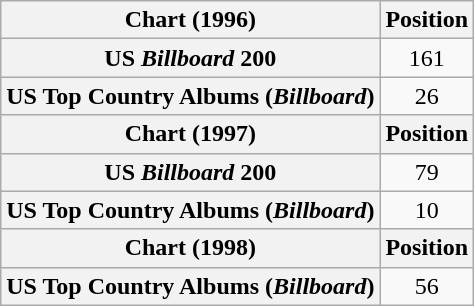<table class="wikitable plainrowheaders" style="text-align:center">
<tr>
<th scope="col">Chart (1996)</th>
<th scope="col">Position</th>
</tr>
<tr>
<th scope="row">US <em>Billboard</em> 200</th>
<td>161</td>
</tr>
<tr>
<th scope="row">US Top Country Albums (<em>Billboard</em>)</th>
<td>26</td>
</tr>
<tr>
<th scope="col">Chart (1997)</th>
<th scope="col">Position</th>
</tr>
<tr>
<th scope="row">US <em>Billboard</em> 200</th>
<td>79</td>
</tr>
<tr>
<th scope="row">US Top Country Albums (<em>Billboard</em>)</th>
<td>10</td>
</tr>
<tr>
<th scope="col">Chart (1998)</th>
<th scope="col">Position</th>
</tr>
<tr>
<th scope="row">US Top Country Albums (<em>Billboard</em>)</th>
<td>56</td>
</tr>
</table>
